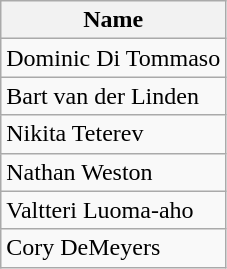<table class="wikitable">
<tr>
<th>Name</th>
</tr>
<tr>
<td> Dominic Di Tommaso</td>
</tr>
<tr>
<td> Bart van der Linden</td>
</tr>
<tr>
<td> Nikita Teterev</td>
</tr>
<tr>
<td> Nathan Weston</td>
</tr>
<tr>
<td> Valtteri Luoma-aho</td>
</tr>
<tr>
<td> Cory DeMeyers</td>
</tr>
</table>
